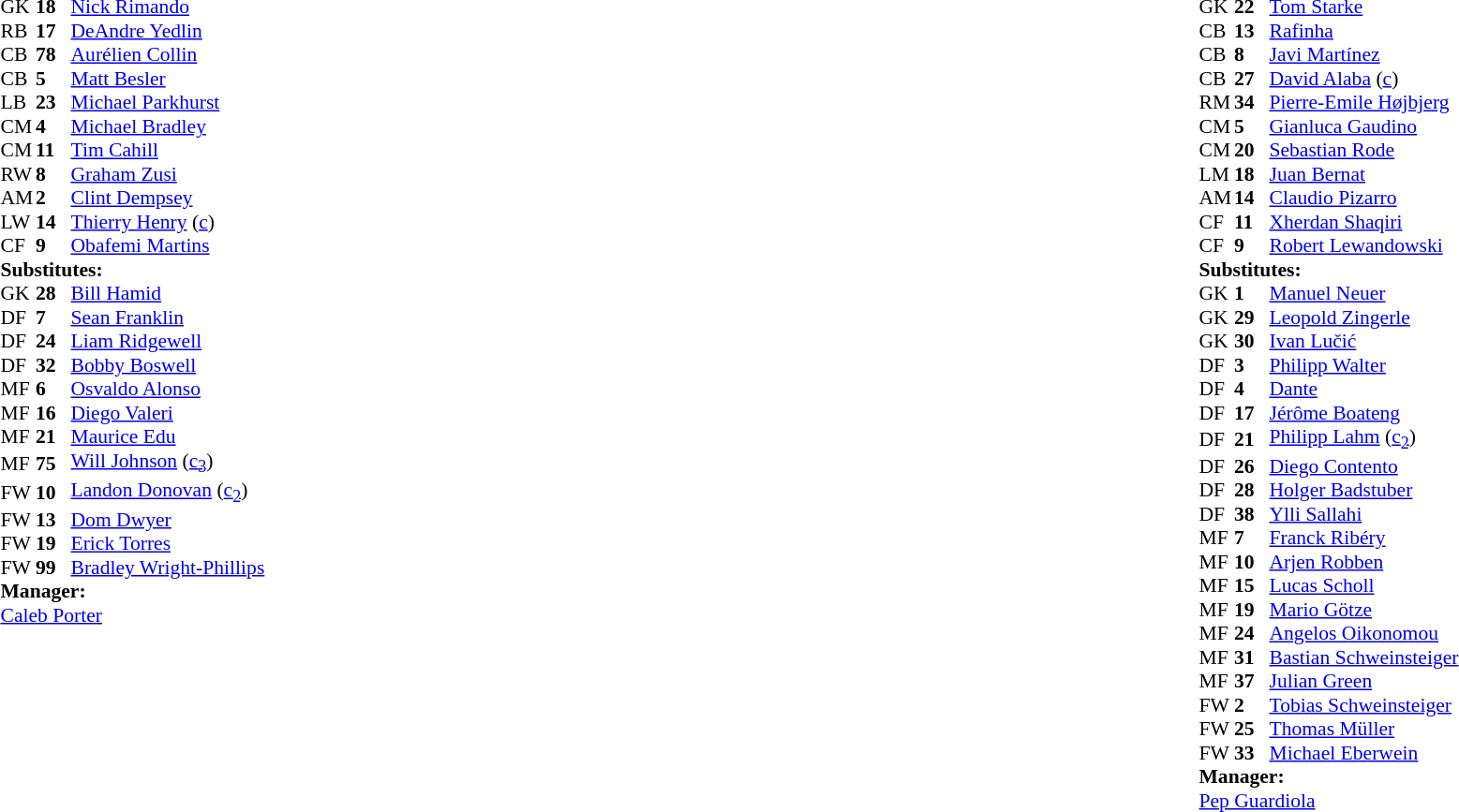<table width="100%">
<tr>
<td valign="top" width="40%"><br><table style="font-size:90%" cellspacing="0" cellpadding="0">
<tr>
<th width=25></th>
<th width=25></th>
</tr>
<tr>
<td>GK</td>
<td><strong>18</strong></td>
<td> <a href='#'>Nick Rimando</a></td>
<td></td>
<td></td>
</tr>
<tr>
<td>RB</td>
<td><strong>17</strong></td>
<td> <a href='#'>DeAndre Yedlin</a></td>
<td></td>
<td></td>
</tr>
<tr>
<td>CB</td>
<td><strong>78</strong></td>
<td> <a href='#'>Aurélien Collin</a></td>
<td></td>
<td></td>
</tr>
<tr>
<td>CB</td>
<td><strong>5</strong></td>
<td> <a href='#'>Matt Besler</a></td>
<td></td>
<td></td>
</tr>
<tr>
<td>LB</td>
<td><strong>23</strong></td>
<td> <a href='#'>Michael Parkhurst</a></td>
<td></td>
<td></td>
</tr>
<tr>
<td>CM</td>
<td><strong>4</strong></td>
<td> <a href='#'>Michael Bradley</a></td>
<td></td>
<td></td>
</tr>
<tr>
<td>CM</td>
<td><strong>11</strong></td>
<td> <a href='#'>Tim Cahill</a></td>
<td></td>
<td></td>
</tr>
<tr>
<td>RW</td>
<td><strong>8</strong></td>
<td> <a href='#'>Graham Zusi</a></td>
<td></td>
<td></td>
</tr>
<tr>
<td>AM</td>
<td><strong>2</strong></td>
<td> <a href='#'>Clint Dempsey</a></td>
<td></td>
<td></td>
</tr>
<tr>
<td>LW</td>
<td><strong>14</strong></td>
<td> <a href='#'>Thierry Henry</a> (<a href='#'>c</a>)</td>
<td></td>
<td></td>
</tr>
<tr>
<td>CF</td>
<td><strong>9</strong></td>
<td> <a href='#'>Obafemi Martins</a></td>
<td></td>
<td></td>
</tr>
<tr>
<td colspan=3><strong>Substitutes:</strong></td>
</tr>
<tr>
<td>GK</td>
<td><strong>28</strong></td>
<td> <a href='#'>Bill Hamid</a></td>
<td></td>
<td></td>
</tr>
<tr>
<td>DF</td>
<td><strong>7</strong></td>
<td> <a href='#'>Sean Franklin</a></td>
<td></td>
<td></td>
</tr>
<tr>
<td>DF</td>
<td><strong>24</strong></td>
<td> <a href='#'>Liam Ridgewell</a></td>
<td></td>
<td></td>
</tr>
<tr>
<td>DF</td>
<td><strong>32</strong></td>
<td> <a href='#'>Bobby Boswell</a></td>
<td></td>
<td></td>
</tr>
<tr>
<td>MF</td>
<td><strong>6</strong></td>
<td> <a href='#'>Osvaldo Alonso</a></td>
<td></td>
<td></td>
</tr>
<tr>
<td>MF</td>
<td><strong>16</strong></td>
<td> <a href='#'>Diego Valeri</a></td>
<td></td>
<td></td>
</tr>
<tr>
<td>MF</td>
<td><strong>21</strong></td>
<td> <a href='#'>Maurice Edu</a></td>
<td></td>
<td></td>
</tr>
<tr>
<td>MF</td>
<td><strong>75</strong></td>
<td> <a href='#'>Will Johnson</a> (<a href='#'>c<sub>3</sub></a>)</td>
<td></td>
<td></td>
</tr>
<tr>
<td>FW</td>
<td><strong>10</strong></td>
<td> <a href='#'>Landon Donovan</a> (<a href='#'>c<sub>2</sub></a>)</td>
<td></td>
<td> </td>
</tr>
<tr>
<td>FW</td>
<td><strong>13</strong></td>
<td> <a href='#'>Dom Dwyer</a></td>
<td></td>
<td></td>
</tr>
<tr>
<td>FW</td>
<td><strong>19</strong></td>
<td> <a href='#'>Erick Torres</a></td>
<td></td>
<td></td>
</tr>
<tr>
<td>FW</td>
<td><strong>99</strong></td>
<td> <a href='#'>Bradley Wright-Phillips</a></td>
<td></td>
<td></td>
</tr>
<tr>
<td colspan=3><strong>Manager:</strong></td>
</tr>
<tr>
<td colspan=4> <a href='#'>Caleb Porter</a></td>
</tr>
</table>
</td>
<td valign="top"></td>
<td valign="top" width="50%"><br><table style="font-size: 90%" cellspacing="0" cellpadding="0" align=center>
<tr>
<td colspan="4"></td>
</tr>
<tr>
<th width=25></th>
<th width=25></th>
</tr>
<tr>
<td>GK</td>
<td><strong>22</strong></td>
<td> <a href='#'>Tom Starke</a></td>
<td></td>
<td></td>
</tr>
<tr>
<td>CB</td>
<td><strong>13</strong></td>
<td> <a href='#'>Rafinha</a></td>
</tr>
<tr>
<td>CB</td>
<td><strong>8</strong></td>
<td> <a href='#'>Javi Martínez</a></td>
</tr>
<tr>
<td>CB</td>
<td><strong>27</strong></td>
<td> <a href='#'>David Alaba</a> (<a href='#'>c</a>)</td>
<td></td>
<td></td>
</tr>
<tr>
<td>RM</td>
<td><strong>34</strong></td>
<td> <a href='#'>Pierre-Emile Højbjerg</a></td>
<td></td>
<td></td>
</tr>
<tr>
<td>CM</td>
<td><strong>5</strong></td>
<td> <a href='#'>Gianluca Gaudino</a></td>
<td></td>
<td></td>
</tr>
<tr>
<td>CM</td>
<td><strong>20</strong></td>
<td> <a href='#'>Sebastian Rode</a></td>
<td></td>
<td></td>
</tr>
<tr>
<td>LM</td>
<td><strong>18</strong></td>
<td> <a href='#'>Juan Bernat</a></td>
<td></td>
<td></td>
</tr>
<tr>
<td>AM</td>
<td><strong>14</strong></td>
<td> <a href='#'>Claudio Pizarro</a></td>
<td></td>
<td></td>
</tr>
<tr>
<td>CF</td>
<td><strong>11</strong></td>
<td> <a href='#'>Xherdan Shaqiri</a></td>
<td></td>
<td></td>
</tr>
<tr>
<td>CF</td>
<td><strong>9</strong></td>
<td> <a href='#'>Robert Lewandowski</a></td>
<td></td>
<td></td>
</tr>
<tr>
<td colspan=3><strong>Substitutes:</strong></td>
</tr>
<tr>
<td>GK</td>
<td><strong>1</strong></td>
<td> <a href='#'>Manuel Neuer</a></td>
<td></td>
<td></td>
</tr>
<tr>
<td>GK</td>
<td><strong>29</strong></td>
<td> <a href='#'>Leopold Zingerle</a></td>
</tr>
<tr>
<td>GK</td>
<td><strong>30</strong></td>
<td> <a href='#'>Ivan Lučić</a></td>
</tr>
<tr>
<td>DF</td>
<td><strong>3</strong></td>
<td> <a href='#'>Philipp Walter</a></td>
</tr>
<tr>
<td>DF</td>
<td><strong>4</strong></td>
<td> <a href='#'>Dante</a></td>
<td></td>
<td></td>
</tr>
<tr>
<td>DF</td>
<td><strong>17</strong></td>
<td> <a href='#'>Jérôme Boateng</a></td>
<td></td>
<td></td>
</tr>
<tr>
<td>DF</td>
<td><strong>21</strong></td>
<td> <a href='#'>Philipp Lahm</a> (<a href='#'>c<sub>2</sub></a>)</td>
<td></td>
<td></td>
</tr>
<tr>
<td>DF</td>
<td><strong>26</strong></td>
<td> <a href='#'>Diego Contento</a></td>
<td></td>
<td></td>
</tr>
<tr>
<td>DF</td>
<td><strong>28</strong></td>
<td> <a href='#'>Holger Badstuber</a></td>
</tr>
<tr>
<td>DF</td>
<td><strong>38</strong></td>
<td> <a href='#'>Ylli Sallahi</a></td>
</tr>
<tr>
<td>MF</td>
<td><strong>7</strong></td>
<td> <a href='#'>Franck Ribéry</a></td>
</tr>
<tr>
<td>MF</td>
<td><strong>10</strong></td>
<td> <a href='#'>Arjen Robben</a></td>
<td></td>
<td></td>
</tr>
<tr>
<td>MF</td>
<td><strong>15</strong></td>
<td> <a href='#'>Lucas Scholl</a></td>
</tr>
<tr>
<td>MF</td>
<td><strong>19</strong></td>
<td> <a href='#'>Mario Götze</a></td>
<td></td>
<td></td>
</tr>
<tr>
<td>MF</td>
<td><strong>24</strong></td>
<td> <a href='#'>Angelos Oikonomou</a></td>
</tr>
<tr>
<td>MF</td>
<td><strong>31</strong></td>
<td> <a href='#'>Bastian Schweinsteiger</a></td>
<td></td>
<td> </td>
</tr>
<tr>
<td>MF</td>
<td><strong>37</strong></td>
<td> <a href='#'>Julian Green</a></td>
<td></td>
<td> </td>
</tr>
<tr>
<td>FW</td>
<td><strong>2</strong></td>
<td> <a href='#'>Tobias Schweinsteiger</a></td>
</tr>
<tr>
<td>FW</td>
<td><strong>25</strong></td>
<td> <a href='#'>Thomas Müller</a></td>
<td></td>
<td></td>
</tr>
<tr>
<td>FW</td>
<td><strong>33</strong></td>
<td> <a href='#'>Michael Eberwein</a></td>
</tr>
<tr>
<td colspan=3><strong>Manager:</strong></td>
</tr>
<tr>
<td colspan=4> <a href='#'>Pep Guardiola</a></td>
</tr>
</table>
</td>
</tr>
</table>
